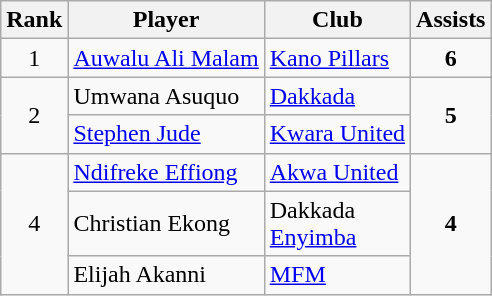<table class="wikitable" style="text-align:center">
<tr>
<th>Rank</th>
<th>Player</th>
<th>Club</th>
<th>Assists</th>
</tr>
<tr>
<td>1</td>
<td align="left"> <a href='#'>Auwalu Ali Malam</a></td>
<td align="left"><a href='#'>Kano Pillars</a></td>
<td><strong>6</strong></td>
</tr>
<tr>
<td rowspan=2>2</td>
<td align="left"> Umwana Asuquo</td>
<td align="left"><a href='#'>Dakkada</a></td>
<td rowspan=2><strong>5</strong></td>
</tr>
<tr>
<td align="left"> <a href='#'>Stephen Jude</a></td>
<td align="left"><a href='#'>Kwara United</a></td>
</tr>
<tr>
<td rowspan=3>4</td>
<td align="left"> <a href='#'>Ndifreke Effiong</a></td>
<td align="left"><a href='#'>Akwa United</a></td>
<td rowspan=3><strong>4</strong></td>
</tr>
<tr>
<td align="left"> Christian Ekong</td>
<td align="left">Dakkada<br><a href='#'>Enyimba</a></td>
</tr>
<tr>
<td align="left"> Elijah Akanni</td>
<td align="left"><a href='#'>MFM</a></td>
</tr>
</table>
